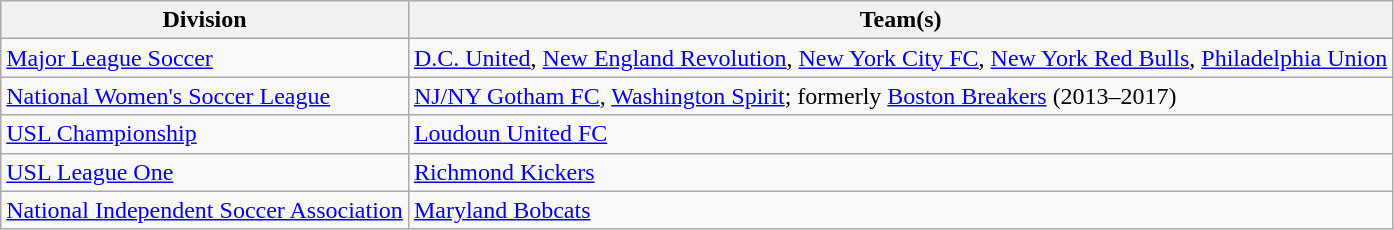<table class="wikitable">
<tr>
<th>Division</th>
<th>Team(s)</th>
</tr>
<tr>
<td><a href='#'>Major League Soccer</a></td>
<td><a href='#'>D.C. United</a>, <a href='#'>New England Revolution</a>, <a href='#'>New York City FC</a>, <a href='#'>New York Red Bulls</a>, <a href='#'>Philadelphia Union</a></td>
</tr>
<tr>
<td><a href='#'>National Women's Soccer League</a></td>
<td><a href='#'>NJ/NY Gotham FC</a>, <a href='#'>Washington Spirit</a>; formerly <a href='#'>Boston Breakers</a> (2013–2017)</td>
</tr>
<tr>
<td><a href='#'>USL Championship</a></td>
<td><a href='#'>Loudoun United FC</a></td>
</tr>
<tr>
<td><a href='#'>USL League One</a></td>
<td><a href='#'>Richmond Kickers</a></td>
</tr>
<tr>
<td><a href='#'>National Independent Soccer Association</a></td>
<td><a href='#'>Maryland Bobcats</a></td>
</tr>
</table>
